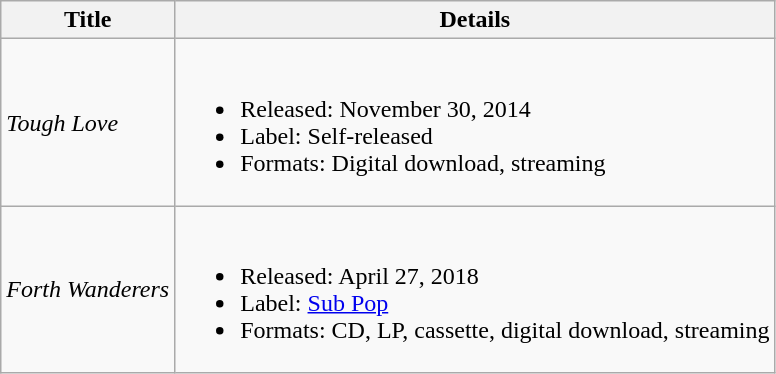<table class="wikitable">
<tr>
<th>Title</th>
<th>Details</th>
</tr>
<tr>
<td><em>Tough Love</em></td>
<td><br><ul><li>Released: November 30, 2014</li><li>Label: Self-released</li><li>Formats: Digital download, streaming</li></ul></td>
</tr>
<tr>
<td><em>Forth Wanderers</em></td>
<td><br><ul><li>Released: April 27, 2018</li><li>Label: <a href='#'>Sub Pop</a></li><li>Formats: CD, LP, cassette, digital download, streaming</li></ul></td>
</tr>
</table>
